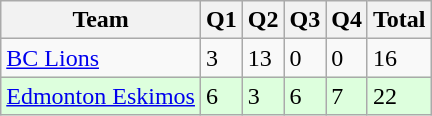<table class="wikitable">
<tr>
<th>Team</th>
<th>Q1</th>
<th>Q2</th>
<th>Q3</th>
<th>Q4</th>
<th>Total</th>
</tr>
<tr>
<td><a href='#'>BC Lions</a></td>
<td>3</td>
<td>13</td>
<td>0</td>
<td>0</td>
<td>16</td>
</tr>
<tr style="background-color:#ddffdd">
<td><a href='#'>Edmonton Eskimos</a></td>
<td>6</td>
<td>3</td>
<td>6</td>
<td>7</td>
<td>22</td>
</tr>
</table>
